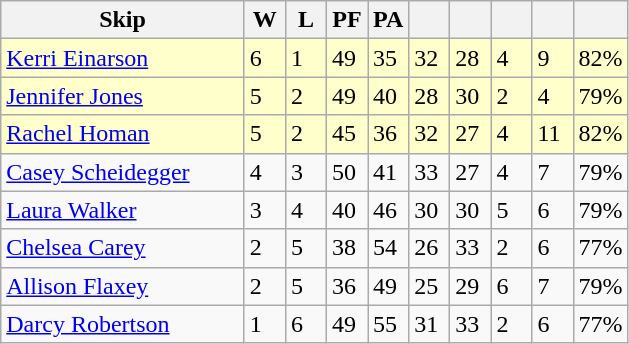<table class= "wikitable">
<tr>
<th width=155>Skip</th>
<th width=20>W</th>
<th width=20>L</th>
<th width=20>PF</th>
<th width=20>PA</th>
<th width=20></th>
<th width=20></th>
<th width=20></th>
<th width=20></th>
<th width=20></th>
</tr>
<tr bgcolor=#ffffcc>
<td> <a href='#'>Kerri Einarson</a></td>
<td>6</td>
<td>1</td>
<td>49</td>
<td>35</td>
<td>32</td>
<td>28</td>
<td>4</td>
<td>9</td>
<td>82%</td>
</tr>
<tr bgcolor=#ffffcc>
<td> <a href='#'>Jennifer Jones</a></td>
<td>5</td>
<td>2</td>
<td>49</td>
<td>40</td>
<td>28</td>
<td>30</td>
<td>2</td>
<td>4</td>
<td>79%</td>
</tr>
<tr bgcolor=#ffffcc>
<td> <a href='#'>Rachel Homan</a></td>
<td>5</td>
<td>2</td>
<td>45</td>
<td>36</td>
<td>32</td>
<td>27</td>
<td>4</td>
<td>11</td>
<td>82%</td>
</tr>
<tr>
<td> <a href='#'>Casey Scheidegger</a></td>
<td>4</td>
<td>3</td>
<td>50</td>
<td>41</td>
<td>33</td>
<td>27</td>
<td>4</td>
<td>7</td>
<td>79%</td>
</tr>
<tr>
<td> <a href='#'>Laura Walker</a></td>
<td>3</td>
<td>4</td>
<td>40</td>
<td>46</td>
<td>30</td>
<td>30</td>
<td>5</td>
<td>6</td>
<td>79%</td>
</tr>
<tr>
<td> <a href='#'>Chelsea Carey</a></td>
<td>2</td>
<td>5</td>
<td>38</td>
<td>54</td>
<td>26</td>
<td>33</td>
<td>2</td>
<td>6</td>
<td>77%</td>
</tr>
<tr>
<td> <a href='#'>Allison Flaxey</a></td>
<td>2</td>
<td>5</td>
<td>36</td>
<td>49</td>
<td>25</td>
<td>29</td>
<td>6</td>
<td>7</td>
<td>79%</td>
</tr>
<tr>
<td> <a href='#'>Darcy Robertson</a></td>
<td>1</td>
<td>6</td>
<td>49</td>
<td>55</td>
<td>31</td>
<td>33</td>
<td>2</td>
<td>6</td>
<td>77%</td>
</tr>
</table>
